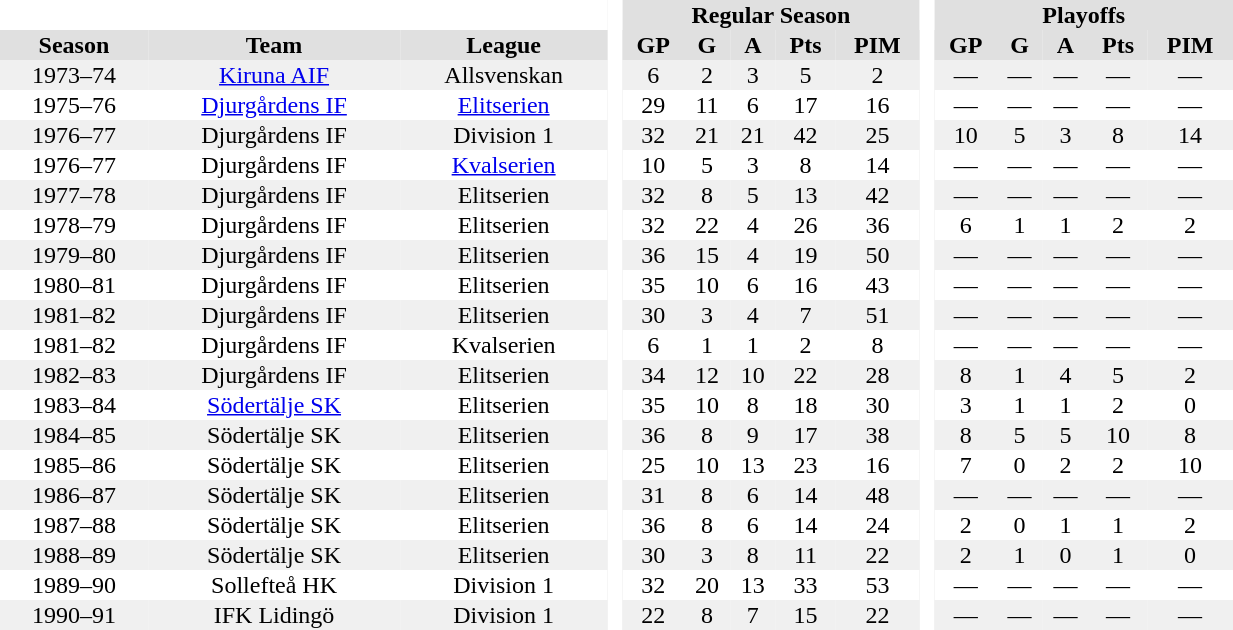<table BORDER="0" CELLPADDING="1" CELLSPACING="0" width="65%" style="text-align:center">
<tr bgcolor="#e0e0e0">
<th colspan="3" bgcolor="#ffffff"> </th>
<th rowspan="99" bgcolor="#ffffff"> </th>
<th colspan="5">Regular Season</th>
<th rowspan="99" bgcolor="#ffffff"> </th>
<th colspan="5">Playoffs</th>
</tr>
<tr bgcolor="#e0e0e0">
<th>Season</th>
<th>Team</th>
<th>League</th>
<th>GP</th>
<th>G</th>
<th>A</th>
<th>Pts</th>
<th>PIM</th>
<th>GP</th>
<th>G</th>
<th>A</th>
<th>Pts</th>
<th>PIM</th>
</tr>
<tr bgcolor="#f0f0f0">
<td>1973–74</td>
<td><a href='#'>Kiruna AIF</a></td>
<td>Allsvenskan</td>
<td>6</td>
<td>2</td>
<td>3</td>
<td>5</td>
<td>2</td>
<td>—</td>
<td>—</td>
<td>—</td>
<td>—</td>
<td>—</td>
</tr>
<tr>
<td>1975–76</td>
<td><a href='#'>Djurgårdens IF</a></td>
<td><a href='#'>Elitserien</a></td>
<td>29</td>
<td>11</td>
<td>6</td>
<td>17</td>
<td>16</td>
<td>—</td>
<td>—</td>
<td>—</td>
<td>—</td>
<td>—</td>
</tr>
<tr bgcolor="#f0f0f0">
<td>1976–77</td>
<td>Djurgårdens IF</td>
<td>Division 1</td>
<td>32</td>
<td>21</td>
<td>21</td>
<td>42</td>
<td>25</td>
<td>10</td>
<td>5</td>
<td>3</td>
<td>8</td>
<td>14</td>
</tr>
<tr>
<td>1976–77</td>
<td>Djurgårdens IF</td>
<td><a href='#'>Kvalserien</a></td>
<td>10</td>
<td>5</td>
<td>3</td>
<td>8</td>
<td>14</td>
<td>—</td>
<td>—</td>
<td>—</td>
<td>—</td>
<td>—</td>
</tr>
<tr bgcolor="#f0f0f0">
<td>1977–78</td>
<td>Djurgårdens IF</td>
<td>Elitserien</td>
<td>32</td>
<td>8</td>
<td>5</td>
<td>13</td>
<td>42</td>
<td>—</td>
<td>—</td>
<td>—</td>
<td>—</td>
<td>—</td>
</tr>
<tr>
<td>1978–79</td>
<td>Djurgårdens IF</td>
<td>Elitserien</td>
<td>32</td>
<td>22</td>
<td>4</td>
<td>26</td>
<td>36</td>
<td>6</td>
<td>1</td>
<td>1</td>
<td>2</td>
<td>2</td>
</tr>
<tr bgcolor="#f0f0f0">
<td>1979–80</td>
<td>Djurgårdens IF</td>
<td>Elitserien</td>
<td>36</td>
<td>15</td>
<td>4</td>
<td>19</td>
<td>50</td>
<td>—</td>
<td>—</td>
<td>—</td>
<td>—</td>
<td>—</td>
</tr>
<tr>
<td>1980–81</td>
<td>Djurgårdens IF</td>
<td>Elitserien</td>
<td>35</td>
<td>10</td>
<td>6</td>
<td>16</td>
<td>43</td>
<td>—</td>
<td>—</td>
<td>—</td>
<td>—</td>
<td>—</td>
</tr>
<tr bgcolor="#f0f0f0">
<td>1981–82</td>
<td>Djurgårdens IF</td>
<td>Elitserien</td>
<td>30</td>
<td>3</td>
<td>4</td>
<td>7</td>
<td>51</td>
<td>—</td>
<td>—</td>
<td>—</td>
<td>—</td>
<td>—</td>
</tr>
<tr>
<td>1981–82</td>
<td>Djurgårdens IF</td>
<td>Kvalserien</td>
<td>6</td>
<td>1</td>
<td>1</td>
<td>2</td>
<td>8</td>
<td>—</td>
<td>—</td>
<td>—</td>
<td>—</td>
<td>—</td>
</tr>
<tr bgcolor="#f0f0f0">
<td>1982–83</td>
<td>Djurgårdens IF</td>
<td>Elitserien</td>
<td>34</td>
<td>12</td>
<td>10</td>
<td>22</td>
<td>28</td>
<td>8</td>
<td>1</td>
<td>4</td>
<td>5</td>
<td>2</td>
</tr>
<tr>
<td>1983–84</td>
<td><a href='#'>Södertälje SK</a></td>
<td>Elitserien</td>
<td>35</td>
<td>10</td>
<td>8</td>
<td>18</td>
<td>30</td>
<td>3</td>
<td>1</td>
<td>1</td>
<td>2</td>
<td>0</td>
</tr>
<tr bgcolor="#f0f0f0">
<td>1984–85</td>
<td>Södertälje SK</td>
<td>Elitserien</td>
<td>36</td>
<td>8</td>
<td>9</td>
<td>17</td>
<td>38</td>
<td>8</td>
<td>5</td>
<td>5</td>
<td>10</td>
<td>8</td>
</tr>
<tr>
<td>1985–86</td>
<td>Södertälje SK</td>
<td>Elitserien</td>
<td>25</td>
<td>10</td>
<td>13</td>
<td>23</td>
<td>16</td>
<td>7</td>
<td>0</td>
<td>2</td>
<td>2</td>
<td>10</td>
</tr>
<tr bgcolor="#f0f0f0">
<td>1986–87</td>
<td>Södertälje SK</td>
<td>Elitserien</td>
<td>31</td>
<td>8</td>
<td>6</td>
<td>14</td>
<td>48</td>
<td>—</td>
<td>—</td>
<td>—</td>
<td>—</td>
<td>—</td>
</tr>
<tr>
<td>1987–88</td>
<td>Södertälje SK</td>
<td>Elitserien</td>
<td>36</td>
<td>8</td>
<td>6</td>
<td>14</td>
<td>24</td>
<td>2</td>
<td>0</td>
<td>1</td>
<td>1</td>
<td>2</td>
</tr>
<tr bgcolor="#f0f0f0">
<td>1988–89</td>
<td>Södertälje SK</td>
<td>Elitserien</td>
<td>30</td>
<td>3</td>
<td>8</td>
<td>11</td>
<td>22</td>
<td>2</td>
<td>1</td>
<td>0</td>
<td>1</td>
<td>0</td>
</tr>
<tr>
<td>1989–90</td>
<td>Sollefteå HK</td>
<td>Division 1</td>
<td>32</td>
<td>20</td>
<td>13</td>
<td>33</td>
<td>53</td>
<td>—</td>
<td>—</td>
<td>—</td>
<td>—</td>
<td>—</td>
</tr>
<tr bgcolor="#f0f0f0">
<td>1990–91</td>
<td>IFK Lidingö</td>
<td>Division 1</td>
<td>22</td>
<td>8</td>
<td>7</td>
<td>15</td>
<td>22</td>
<td>—</td>
<td>—</td>
<td>—</td>
<td>—</td>
<td>—</td>
</tr>
<tr>
</tr>
</table>
